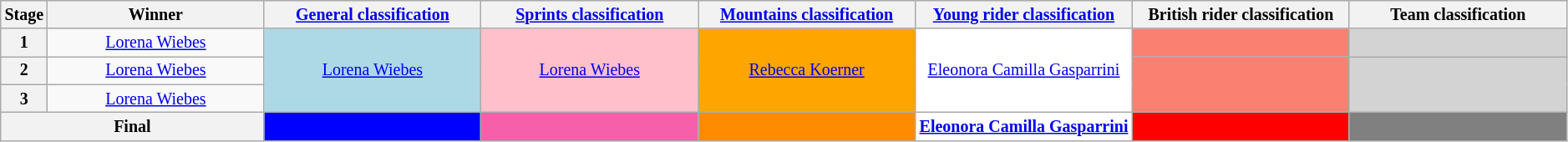<table class="wikitable" style="text-align: center; font-size:smaller;">
<tr style="background:#efefef;">
<th scope="col" style="width:2%;">Stage</th>
<th scope="col" style="width:14%;">Winner</th>
<th scope="col" style="width:14%;"><a href='#'>General classification</a><br></th>
<th scope="col" style="width:14%;"><a href='#'>Sprints classification</a><br></th>
<th scope="col" style="width:14%;"><a href='#'>Mountains classification</a><br></th>
<th scope="col" style="width:14%;"><a href='#'>Young rider classification</a><br></th>
<th scope="col" style="width:14%;">British rider classification</th>
<th scope="col" style="width:14%;">Team classification</th>
</tr>
<tr>
<th>1</th>
<td><a href='#'>Lorena Wiebes</a></td>
<td style="background:lightblue;" rowspan="3"><a href='#'>Lorena Wiebes</a></td>
<td style="background:pink;" rowspan="3"><a href='#'>Lorena Wiebes</a></td>
<td style="background:orange;" rowspan="3"><a href='#'>Rebecca Koerner</a></td>
<td style="background:white;" rowspan="3"><a href='#'>Eleonora Camilla Gasparrini</a></td>
<td style="background:Salmon;"></td>
<td style="background:lightgrey;"></td>
</tr>
<tr>
<th>2</th>
<td><a href='#'>Lorena Wiebes</a></td>
<td style="background:Salmon;" rowspan="2"></td>
<td style="background:lightgrey;"rowspan="2"></td>
</tr>
<tr>
<th>3</th>
<td><a href='#'>Lorena Wiebes</a></td>
</tr>
<tr>
<th colspan="2">Final</th>
<th style="background:blue;"></th>
<th style="background:#F660AB;"></th>
<th style="background:DarkOrange;"></th>
<th style="background:white;"><a href='#'>Eleonora Camilla Gasparrini</a></th>
<th style="background:red;"></th>
<th style="background:grey;"></th>
</tr>
</table>
